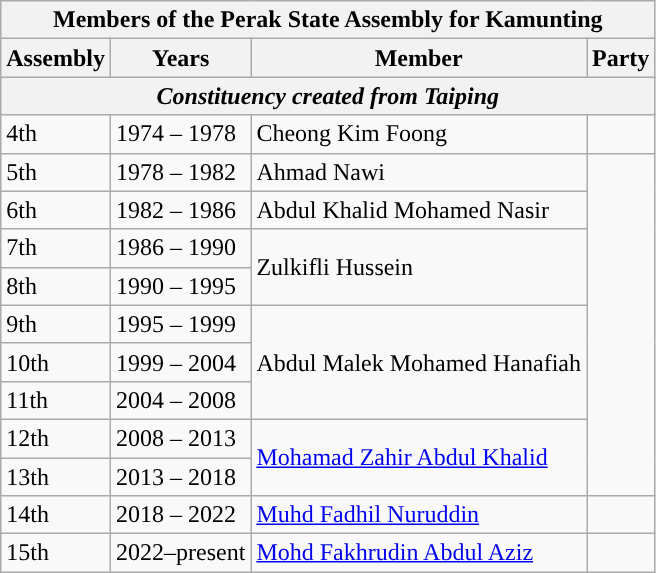<table class="wikitable">
<tr>
<th colspan=4>Members of the Perak State Assembly for Kamunting</th>
</tr>
<tr>
<th>Assembly</th>
<th>Years</th>
<th>Member</th>
<th>Party</th>
</tr>
<tr>
<th colspan="4"><em>Constituency created from Taiping</em></th>
</tr>
<tr>
<td>4th</td>
<td>1974 – 1978</td>
<td>Cheong Kim Foong</td>
<td></td>
</tr>
<tr>
<td>5th</td>
<td>1978 – 1982</td>
<td>Ahmad Nawi</td>
<td rowspan="9"></td>
</tr>
<tr>
<td>6th</td>
<td>1982 – 1986</td>
<td>Abdul Khalid Mohamed Nasir</td>
</tr>
<tr>
<td>7th</td>
<td>1986 – 1990</td>
<td rowspan="2">Zulkifli Hussein</td>
</tr>
<tr>
<td>8th</td>
<td>1990 – 1995</td>
</tr>
<tr>
<td>9th</td>
<td>1995 – 1999</td>
<td rowspan="3">Abdul Malek Mohamed Hanafiah</td>
</tr>
<tr>
<td>10th</td>
<td>1999 – 2004</td>
</tr>
<tr>
<td>11th</td>
<td>2004 – 2008</td>
</tr>
<tr>
<td>12th</td>
<td>2008 – 2013</td>
<td rowspan="2"><a href='#'>Mohamad Zahir Abdul Khalid</a></td>
</tr>
<tr>
<td>13th</td>
<td>2013 – 2018</td>
</tr>
<tr>
<td>14th</td>
<td>2018 – 2022</td>
<td><a href='#'>Muhd Fadhil Nuruddin</a></td>
<td></td>
</tr>
<tr>
<td>15th</td>
<td>2022–present</td>
<td><a href='#'>Mohd Fakhrudin Abdul Aziz</a></td>
<td></td>
</tr>
</table>
